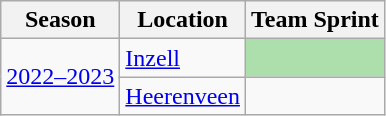<table class="wikitable" style="display: inline-table;">
<tr>
<th>Season</th>
<th>Location</th>
<th colspan="1">Team Sprint</th>
</tr>
<tr style="text-align:center">
<td rowspan=2><a href='#'>2022–2023</a></td>
<td align=left> <a href='#'>Inzell</a></td>
<td style="background:#addfad;"></td>
</tr>
<tr style="text-align:center">
<td align=left> <a href='#'>Heerenveen</a></td>
<td></td>
</tr>
</table>
